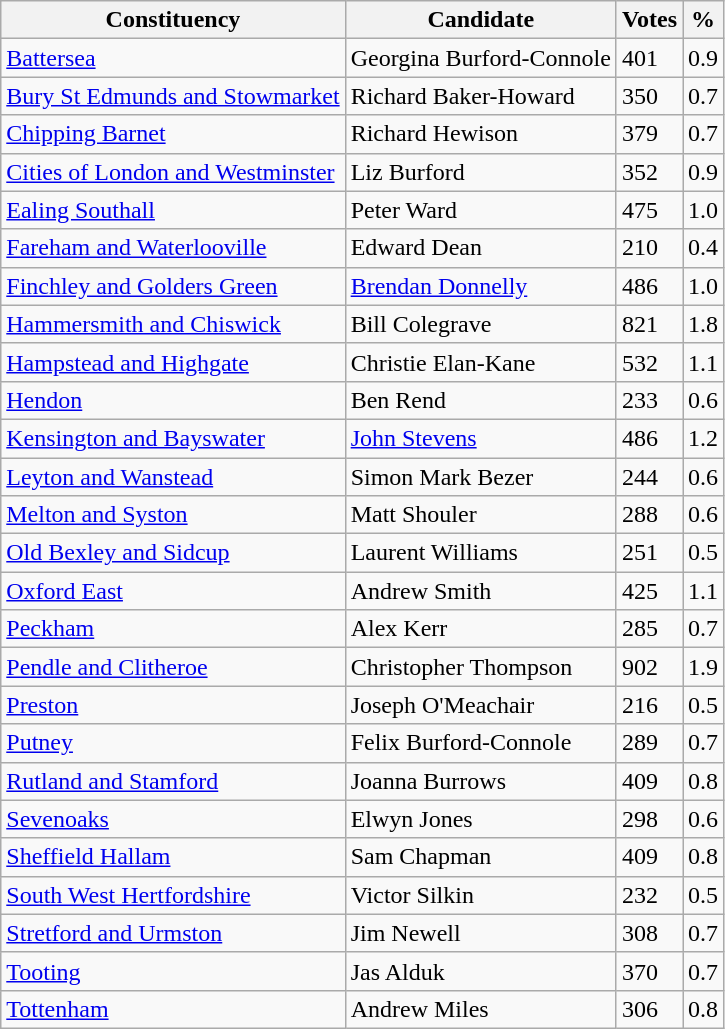<table class="wikitable sortable">
<tr>
<th class="unsortable">Constituency</th>
<th>Candidate</th>
<th>Votes</th>
<th>%</th>
</tr>
<tr>
<td><a href='#'>Battersea</a></td>
<td>Georgina Burford-Connole</td>
<td>401</td>
<td>0.9</td>
</tr>
<tr>
<td><a href='#'>Bury St Edmunds and Stowmarket</a></td>
<td>Richard Baker-Howard</td>
<td>350</td>
<td>0.7</td>
</tr>
<tr>
<td><a href='#'>Chipping Barnet</a></td>
<td>Richard Hewison</td>
<td>379</td>
<td>0.7</td>
</tr>
<tr>
<td><a href='#'>Cities of London and Westminster</a></td>
<td>Liz Burford</td>
<td>352</td>
<td>0.9</td>
</tr>
<tr>
<td><a href='#'>Ealing Southall</a></td>
<td>Peter Ward</td>
<td>475</td>
<td>1.0</td>
</tr>
<tr>
<td><a href='#'>Fareham and Waterlooville</a></td>
<td>Edward Dean</td>
<td>210</td>
<td>0.4</td>
</tr>
<tr>
<td><a href='#'>Finchley and Golders Green</a></td>
<td><a href='#'>Brendan Donnelly</a></td>
<td>486</td>
<td>1.0</td>
</tr>
<tr>
<td><a href='#'>Hammersmith and Chiswick</a></td>
<td>Bill Colegrave</td>
<td>821</td>
<td>1.8</td>
</tr>
<tr>
<td><a href='#'>Hampstead and Highgate</a></td>
<td>Christie Elan-Kane</td>
<td>532</td>
<td>1.1</td>
</tr>
<tr>
<td><a href='#'>Hendon</a></td>
<td>Ben Rend</td>
<td>233</td>
<td>0.6</td>
</tr>
<tr>
<td><a href='#'>Kensington and Bayswater</a></td>
<td><a href='#'>John Stevens</a></td>
<td>486</td>
<td>1.2</td>
</tr>
<tr>
<td><a href='#'>Leyton and Wanstead</a></td>
<td>Simon Mark Bezer</td>
<td>244</td>
<td>0.6</td>
</tr>
<tr>
<td><a href='#'>Melton and Syston</a></td>
<td>Matt Shouler</td>
<td>288</td>
<td>0.6</td>
</tr>
<tr>
<td><a href='#'>Old Bexley and Sidcup</a></td>
<td>Laurent Williams</td>
<td>251</td>
<td>0.5</td>
</tr>
<tr>
<td><a href='#'>Oxford East</a></td>
<td>Andrew Smith</td>
<td>425</td>
<td>1.1</td>
</tr>
<tr>
<td><a href='#'>Peckham</a></td>
<td>Alex Kerr</td>
<td>285</td>
<td>0.7</td>
</tr>
<tr>
<td><a href='#'>Pendle and Clitheroe</a></td>
<td>Christopher Thompson</td>
<td>902</td>
<td>1.9</td>
</tr>
<tr>
<td><a href='#'>Preston</a></td>
<td>Joseph O'Meachair</td>
<td>216</td>
<td>0.5</td>
</tr>
<tr>
<td><a href='#'>Putney</a></td>
<td>Felix Burford-Connole</td>
<td>289</td>
<td>0.7</td>
</tr>
<tr>
<td><a href='#'>Rutland and Stamford</a></td>
<td>Joanna Burrows</td>
<td>409</td>
<td>0.8</td>
</tr>
<tr>
<td><a href='#'>Sevenoaks</a></td>
<td>Elwyn Jones</td>
<td>298</td>
<td>0.6</td>
</tr>
<tr>
<td><a href='#'>Sheffield Hallam</a></td>
<td>Sam Chapman</td>
<td>409</td>
<td>0.8</td>
</tr>
<tr>
<td><a href='#'>South West Hertfordshire</a></td>
<td>Victor Silkin</td>
<td>232</td>
<td>0.5</td>
</tr>
<tr>
<td><a href='#'>Stretford and Urmston</a></td>
<td>Jim Newell</td>
<td>308</td>
<td>0.7</td>
</tr>
<tr>
<td><a href='#'>Tooting</a></td>
<td>Jas Alduk</td>
<td>370</td>
<td>0.7</td>
</tr>
<tr>
<td><a href='#'>Tottenham</a></td>
<td>Andrew Miles</td>
<td>306</td>
<td>0.8</td>
</tr>
</table>
